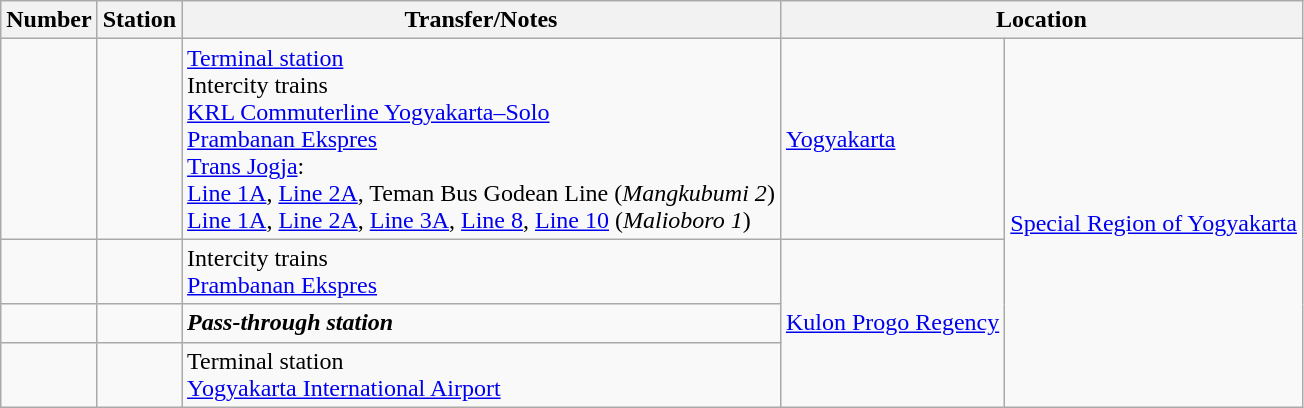<table rules="all" class="wikitable">
<tr>
<th>Number</th>
<th> Station</th>
<th>Transfer/Notes</th>
<th colspan="2">Location</th>
</tr>
<tr>
<td><br><br><br></td>
<td></td>
<td><a href='#'>Terminal station</a><br> Intercity trains<br> <a href='#'>KRL Commuterline Yogyakarta–Solo</a><br> <a href='#'>Prambanan Ekspres</a><br> <a href='#'>Trans Jogja</a>:<br>
<a href='#'>Line 1A</a>, <a href='#'>Line 2A</a>, Teman Bus Godean Line (<em>Mangkubumi 2</em>)<br>
<a href='#'>Line 1A</a>, <a href='#'>Line 2A</a>, <a href='#'>Line 3A</a>, <a href='#'>Line 8</a>, <a href='#'>Line 10</a> (<em>Malioboro 1</em>)</td>
<td><a href='#'>Yogyakarta</a></td>
<td rowspan="4"><a href='#'>Special Region of Yogyakarta</a></td>
</tr>
<tr>
<td><br><br></td>
<td></td>
<td> Intercity trains<br> <a href='#'>Prambanan Ekspres</a></td>
<td rowspan="3"><a href='#'>Kulon Progo Regency</a></td>
</tr>
<tr>
<td><br></td>
<td></td>
<td><strong><em>Pass-through station</em></strong></td>
</tr>
<tr>
<td></td>
<td></td>
<td>Terminal station<br> <a href='#'>Yogyakarta International Airport</a></td>
</tr>
</table>
